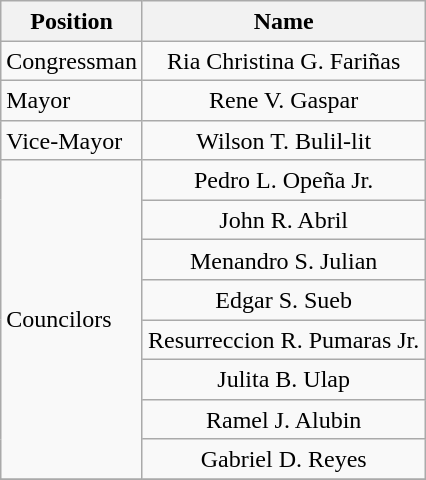<table class="wikitable" style="line-height:1.20em; font-size:100%;">
<tr>
<th>Position</th>
<th>Name</th>
</tr>
<tr>
<td>Congressman</td>
<td style="text-align:center;">Ria Christina G. Fariñas</td>
</tr>
<tr>
<td>Mayor</td>
<td style="text-align:center;">Rene V. Gaspar</td>
</tr>
<tr>
<td>Vice-Mayor</td>
<td style="text-align:center;">Wilson T. Bulil-lit</td>
</tr>
<tr>
<td rowspan=8>Councilors</td>
<td style="text-align:center;">Pedro L. Opeña Jr.</td>
</tr>
<tr>
<td style="text-align:center;">John R. Abril</td>
</tr>
<tr>
<td style="text-align:center;">Menandro S. Julian</td>
</tr>
<tr>
<td style="text-align:center;">Edgar S. Sueb</td>
</tr>
<tr>
<td style="text-align:center;">Resurreccion R. Pumaras Jr.</td>
</tr>
<tr>
<td style="text-align:center;">Julita B. Ulap</td>
</tr>
<tr>
<td style="text-align:center;">Ramel J. Alubin</td>
</tr>
<tr>
<td style="text-align:center;">Gabriel D. Reyes</td>
</tr>
<tr>
</tr>
</table>
